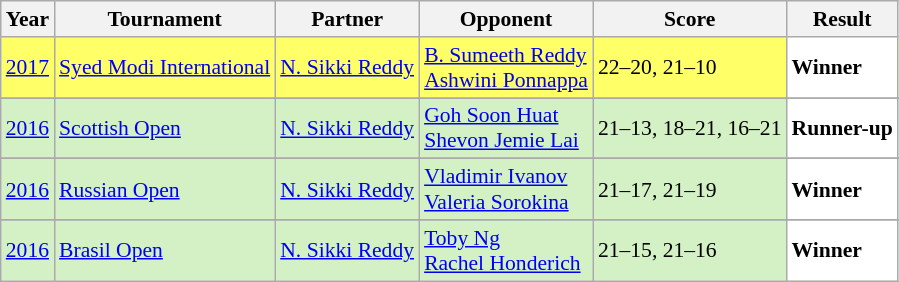<table class="sortable wikitable" style="font-size: 90%;">
<tr>
<th>Year</th>
<th>Tournament</th>
<th>Partner</th>
<th>Opponent</th>
<th>Score</th>
<th>Result</th>
</tr>
<tr style="background:#FFFF67">
<td align="center"><a href='#'>2017</a></td>
<td align="left"><a href='#'>Syed Modi International</a></td>
<td align="left"> <a href='#'>N. Sikki Reddy</a></td>
<td align="left"> <a href='#'>B. Sumeeth Reddy</a> <br>  <a href='#'>Ashwini Ponnappa</a></td>
<td align="left">22–20, 21–10</td>
<td style="text-align:left; background:white"> <strong>Winner</strong></td>
</tr>
<tr>
</tr>
<tr style="background:#D4F1C5">
<td align="center"><a href='#'>2016</a></td>
<td align="left"><a href='#'>Scottish Open</a></td>
<td align="left"> <a href='#'>N. Sikki Reddy</a></td>
<td align="left"> <a href='#'>Goh Soon Huat</a> <br>  <a href='#'>Shevon Jemie Lai</a></td>
<td align="left">21–13, 18–21, 16–21</td>
<td style="text-align:left; background:white"> <strong>Runner-up</strong></td>
</tr>
<tr>
</tr>
<tr style="background:#D4F1C5">
<td align="center"><a href='#'>2016</a></td>
<td align="left"><a href='#'>Russian Open</a></td>
<td align="left"> <a href='#'>N. Sikki Reddy</a></td>
<td align="left"> <a href='#'>Vladimir Ivanov</a> <br>  <a href='#'>Valeria Sorokina</a></td>
<td align="left">21–17, 21–19</td>
<td style="text-align:left; background:white"> <strong>Winner</strong></td>
</tr>
<tr>
</tr>
<tr style="background:#D4F1C5">
<td align="center"><a href='#'>2016</a></td>
<td align="left"><a href='#'>Brasil Open</a></td>
<td align="left"> <a href='#'>N. Sikki Reddy</a></td>
<td align="left"> <a href='#'>Toby Ng</a> <br>  <a href='#'>Rachel Honderich</a></td>
<td align="left">21–15, 21–16</td>
<td style="text-align:left; background:white"> <strong>Winner</strong></td>
</tr>
</table>
